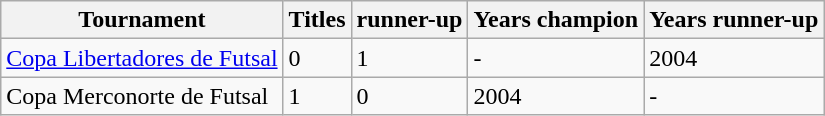<table class="wikitable">
<tr>
<th>Tournament</th>
<th>Titles</th>
<th>runner-up</th>
<th>Years champion</th>
<th>Years runner-up</th>
</tr>
<tr>
<td><a href='#'>Copa Libertadores de Futsal</a></td>
<td>0</td>
<td>1</td>
<td>-</td>
<td>2004</td>
</tr>
<tr>
<td>Copa Merconorte de Futsal</td>
<td>1</td>
<td>0</td>
<td>2004</td>
<td>-</td>
</tr>
</table>
